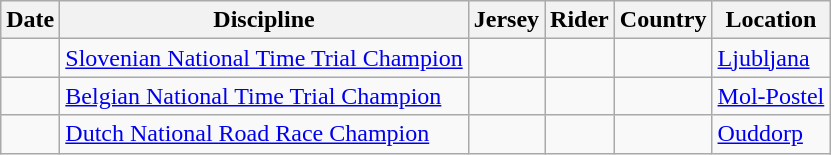<table class="wikitable">
<tr>
<th>Date</th>
<th>Discipline</th>
<th>Jersey</th>
<th>Rider</th>
<th>Country</th>
<th>Location</th>
</tr>
<tr>
<td></td>
<td><a href='#'>Slovenian National Time Trial Champion</a></td>
<td></td>
<td></td>
<td></td>
<td><a href='#'>Ljubljana</a></td>
</tr>
<tr>
<td></td>
<td><a href='#'>Belgian National Time Trial Champion</a></td>
<td></td>
<td></td>
<td></td>
<td><a href='#'>Mol-Postel</a></td>
</tr>
<tr>
<td></td>
<td><a href='#'>Dutch National Road Race Champion</a></td>
<td></td>
<td></td>
<td></td>
<td><a href='#'>Ouddorp</a></td>
</tr>
</table>
